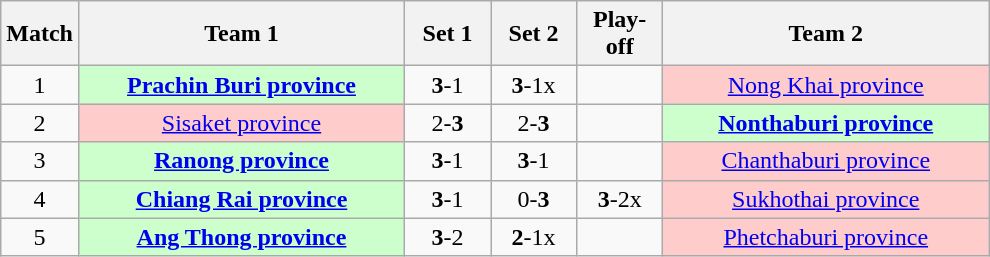<table class="wikitable" style="text-align: center">
<tr>
<th width="30pt">Match</th>
<th width="210pt">Team 1</th>
<th width="50pt">Set 1</th>
<th width="50pt">Set 2</th>
<th width="50pt">Play-off</th>
<th width="210pt">Team 2</th>
</tr>
<tr>
<td>1</td>
<td style="background:#ccffcc;"> <strong><a href='#'>Prachin Buri province</a></strong></td>
<td><strong>3</strong>-1</td>
<td><strong>3</strong>-<span>1x</span></td>
<td></td>
<td style = "background:#ffcccc;"> <a href='#'>Nong Khai province</a></td>
</tr>
<tr>
<td>2</td>
<td style="background:#ffcccc;"> <a href='#'>Sisaket province</a></td>
<td>2-<strong>3</strong></td>
<td>2-<strong>3</strong></td>
<td></td>
<td style = "background:#ccffcc;"> <strong><a href='#'>Nonthaburi province</a></strong></td>
</tr>
<tr>
<td>3</td>
<td style="background:#ccffcc;"> <strong><a href='#'>Ranong province</a></strong></td>
<td><strong>3</strong>-1</td>
<td><strong>3</strong>-1</td>
<td></td>
<td style = "background:#ffcccc;"> <a href='#'>Chanthaburi province</a></td>
</tr>
<tr>
<td>4</td>
<td style="background:#ccffcc;"> <strong><a href='#'>Chiang Rai province</a></strong></td>
<td><strong>3</strong>-1</td>
<td>0-<strong>3</strong></td>
<td><strong>3</strong>-<span>2x</span></td>
<td style = "background:#ffcccc;"> <a href='#'>Sukhothai province</a></td>
</tr>
<tr>
<td>5</td>
<td style="background:#ccffcc;"> <strong><a href='#'>Ang Thong province</a></strong></td>
<td><strong>3</strong>-2</td>
<td><strong>2</strong>-<span>1x</span></td>
<td></td>
<td style = "background:#ffcccc;"> <a href='#'>Phetchaburi province</a></td>
</tr>
</table>
